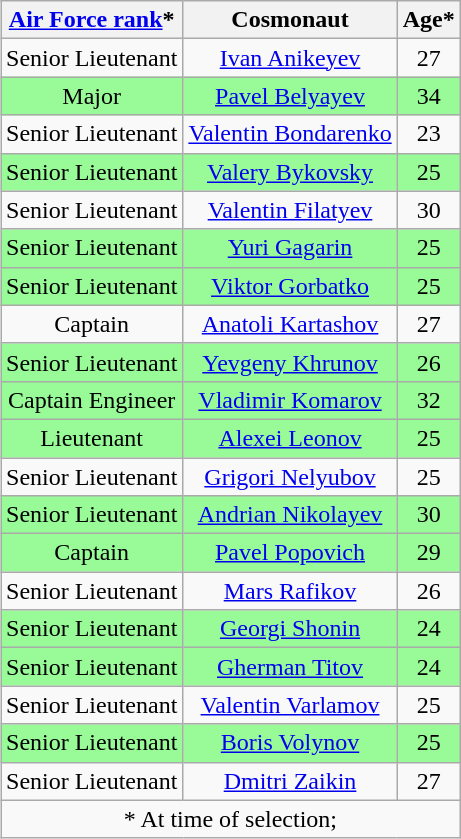<table class="wikitable sortable" style="float:right; text-align:center; margin-left:10px; margin-top:0px; margin-right:0px; margin-bottom:10px">
<tr>
<th><a href='#'>Air Force rank</a>*</th>
<th>Cosmonaut</th>
<th>Age*</th>
</tr>
<tr>
<td>Senior Lieutenant</td>
<td><a href='#'>Ivan Anikeyev</a></td>
<td>27</td>
</tr>
<tr style="background: PaleGreen;">
<td>Major</td>
<td><a href='#'>Pavel Belyayev</a></td>
<td>34</td>
</tr>
<tr>
<td>Senior Lieutenant</td>
<td><a href='#'>Valentin Bondarenko</a></td>
<td>23</td>
</tr>
<tr style="background: PaleGreen;">
<td>Senior Lieutenant</td>
<td><a href='#'>Valery Bykovsky</a></td>
<td>25</td>
</tr>
<tr>
<td>Senior Lieutenant</td>
<td><a href='#'>Valentin Filatyev</a></td>
<td>30</td>
</tr>
<tr style="background: PaleGreen;">
<td>Senior Lieutenant</td>
<td><a href='#'>Yuri Gagarin</a></td>
<td>25</td>
</tr>
<tr style="background: PaleGreen;">
<td>Senior Lieutenant</td>
<td><a href='#'>Viktor Gorbatko</a></td>
<td>25</td>
</tr>
<tr>
<td>Captain</td>
<td><a href='#'>Anatoli Kartashov</a></td>
<td>27</td>
</tr>
<tr style="background: PaleGreen;">
<td>Senior Lieutenant</td>
<td><a href='#'>Yevgeny Khrunov</a></td>
<td>26</td>
</tr>
<tr style="background: PaleGreen;">
<td>Captain Engineer</td>
<td><a href='#'>Vladimir Komarov</a></td>
<td>32</td>
</tr>
<tr style="background: PaleGreen;">
<td>Lieutenant</td>
<td><a href='#'>Alexei Leonov</a></td>
<td>25</td>
</tr>
<tr>
<td>Senior Lieutenant</td>
<td><a href='#'>Grigori Nelyubov</a></td>
<td>25</td>
</tr>
<tr style="background: PaleGreen;">
<td>Senior Lieutenant</td>
<td><a href='#'>Andrian Nikolayev</a></td>
<td>30</td>
</tr>
<tr style="background: PaleGreen;">
<td>Captain</td>
<td><a href='#'>Pavel Popovich</a></td>
<td>29</td>
</tr>
<tr>
<td>Senior Lieutenant</td>
<td><a href='#'>Mars Rafikov</a></td>
<td>26</td>
</tr>
<tr style="background: PaleGreen;">
<td>Senior Lieutenant</td>
<td><a href='#'>Georgi Shonin</a></td>
<td>24</td>
</tr>
<tr style="background: PaleGreen;">
<td>Senior Lieutenant</td>
<td><a href='#'>Gherman Titov</a></td>
<td>24</td>
</tr>
<tr>
<td>Senior Lieutenant</td>
<td><a href='#'>Valentin Varlamov</a></td>
<td>25</td>
</tr>
<tr style="background: PaleGreen;">
<td>Senior Lieutenant</td>
<td><a href='#'>Boris Volynov</a></td>
<td>25</td>
</tr>
<tr>
<td>Senior Lieutenant</td>
<td><a href='#'>Dmitri Zaikin</a></td>
<td>27</td>
</tr>
<tr>
<td colspan="3">* At time of selection;   </td>
</tr>
</table>
